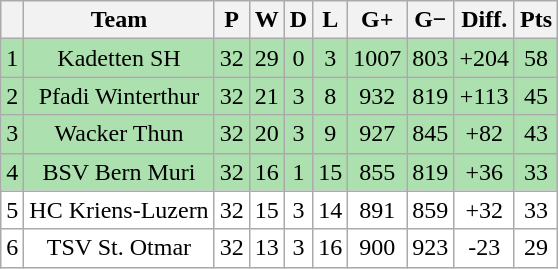<table class="wikitable sortable" style="text-align: center;">
<tr>
<th align="center"></th>
<th align="center">Team</th>
<th align="center">P</th>
<th align="center">W</th>
<th align="center">D</th>
<th align="center">L</th>
<th align="center">G+</th>
<th align="center">G−</th>
<th align="center">Diff.</th>
<th align="center">Pts</th>
</tr>
<tr style="background: #ACE1AF;">
<td>1</td>
<td>Kadetten SH</td>
<td>32</td>
<td>29</td>
<td>0</td>
<td>3</td>
<td>1007</td>
<td>803</td>
<td>+204</td>
<td>58</td>
</tr>
<tr style="background: #ACE1AF;">
<td>2</td>
<td>Pfadi Winterthur</td>
<td>32</td>
<td>21</td>
<td>3</td>
<td>8</td>
<td>932</td>
<td>819</td>
<td>+113</td>
<td>45</td>
</tr>
<tr style="background: #ACE1AF;">
<td>3</td>
<td>Wacker Thun</td>
<td>32</td>
<td>20</td>
<td>3</td>
<td>9</td>
<td>927</td>
<td>845</td>
<td>+82</td>
<td>43</td>
</tr>
<tr style="background: #ACE1AF;">
<td>4</td>
<td>BSV Bern Muri</td>
<td>32</td>
<td>16</td>
<td>1</td>
<td>15</td>
<td>855</td>
<td>819</td>
<td>+36</td>
<td>33</td>
</tr>
<tr style="background: #FFFFFF;">
<td>5</td>
<td>HC Kriens-Luzern</td>
<td>32</td>
<td>15</td>
<td>3</td>
<td>14</td>
<td>891</td>
<td>859</td>
<td>+32</td>
<td>33</td>
</tr>
<tr style="background: #FFFFFF;">
<td>6</td>
<td>TSV St. Otmar</td>
<td>32</td>
<td>13</td>
<td>3</td>
<td>16</td>
<td>900</td>
<td>923</td>
<td>-23</td>
<td>29</td>
</tr>
</table>
